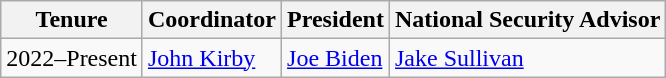<table class="wikitable">
<tr>
<th>Tenure</th>
<th>Coordinator</th>
<th>President</th>
<th>National Security Advisor</th>
</tr>
<tr>
<td>2022–Present</td>
<td><a href='#'>John Kirby</a></td>
<td><a href='#'>Joe Biden</a></td>
<td><a href='#'>Jake Sullivan</a></td>
</tr>
</table>
